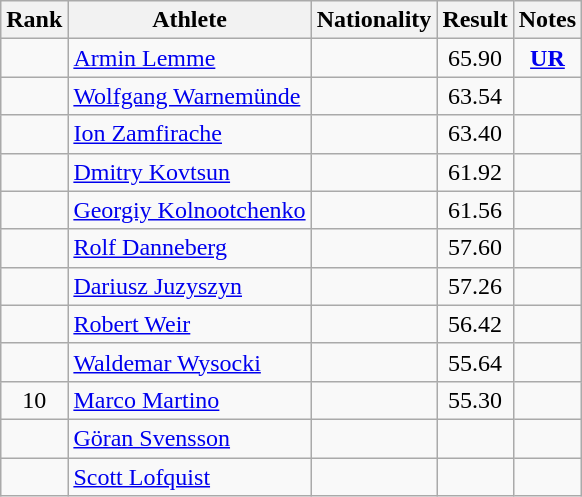<table class="wikitable sortable" style="text-align:center">
<tr>
<th>Rank</th>
<th>Athlete</th>
<th>Nationality</th>
<th>Result</th>
<th>Notes</th>
</tr>
<tr>
<td></td>
<td align=left><a href='#'>Armin Lemme</a></td>
<td align=left></td>
<td>65.90</td>
<td><strong><a href='#'>UR</a></strong></td>
</tr>
<tr>
<td></td>
<td align=left><a href='#'>Wolfgang Warnemünde</a></td>
<td align=left></td>
<td>63.54</td>
<td></td>
</tr>
<tr>
<td></td>
<td align=left><a href='#'>Ion Zamfirache</a></td>
<td align=left></td>
<td>63.40</td>
<td></td>
</tr>
<tr>
<td></td>
<td align=left><a href='#'>Dmitry Kovtsun</a></td>
<td align=left></td>
<td>61.92</td>
<td></td>
</tr>
<tr>
<td></td>
<td align=left><a href='#'>Georgiy Kolnootchenko</a></td>
<td align=left></td>
<td>61.56</td>
<td></td>
</tr>
<tr>
<td></td>
<td align=left><a href='#'>Rolf Danneberg</a></td>
<td align=left></td>
<td>57.60</td>
<td></td>
</tr>
<tr>
<td></td>
<td align=left><a href='#'>Dariusz Juzyszyn</a></td>
<td align=left></td>
<td>57.26</td>
<td></td>
</tr>
<tr>
<td></td>
<td align=left><a href='#'>Robert Weir</a></td>
<td align=left></td>
<td>56.42</td>
<td></td>
</tr>
<tr>
<td></td>
<td align=left><a href='#'>Waldemar Wysocki</a></td>
<td align=left></td>
<td>55.64</td>
<td></td>
</tr>
<tr>
<td>10</td>
<td align=left><a href='#'>Marco Martino</a></td>
<td align=left></td>
<td>55.30</td>
<td></td>
</tr>
<tr>
<td></td>
<td align=left><a href='#'>Göran Svensson</a></td>
<td align=left></td>
<td></td>
<td></td>
</tr>
<tr>
<td></td>
<td align=left><a href='#'>Scott Lofquist</a></td>
<td align=left></td>
<td></td>
<td></td>
</tr>
</table>
